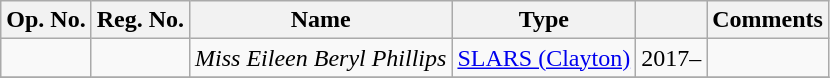<table class="wikitable">
<tr>
<th>Op. No.</th>
<th>Reg. No.</th>
<th>Name</th>
<th>Type</th>
<th></th>
<th>Comments</th>
</tr>
<tr>
<td></td>
<td></td>
<td><em>Miss Eileen Beryl Phillips</em></td>
<td><a href='#'>SLARS (Clayton)</a></td>
<td>2017–</td>
<td></td>
</tr>
<tr>
</tr>
</table>
